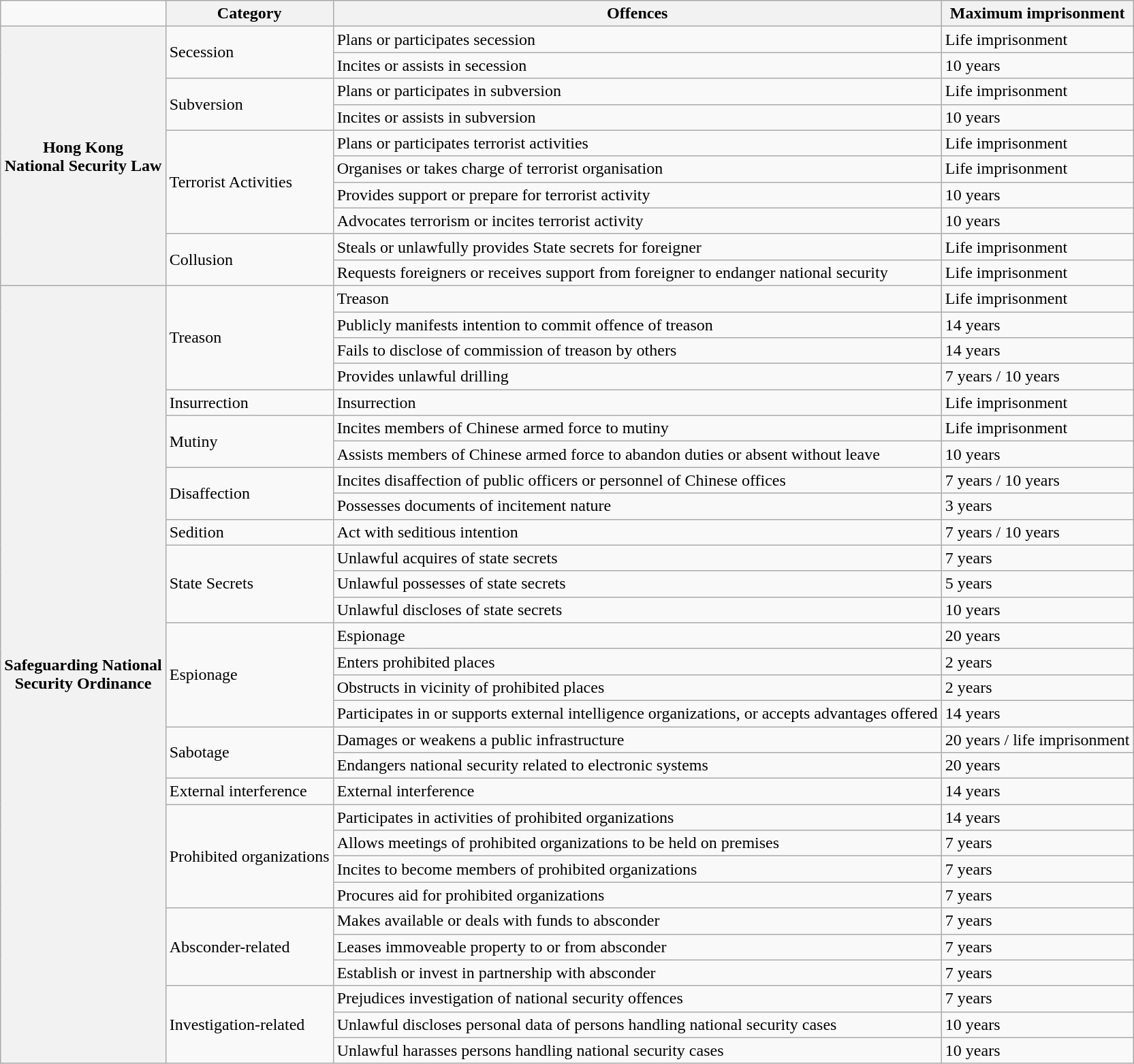<table class="wikitable">
<tr>
<td></td>
<th>Category</th>
<th>Offences</th>
<th>Maximum imprisonment</th>
</tr>
<tr>
<th rowspan="10">Hong Kong<br>National Security Law</th>
<td rowspan="2">Secession</td>
<td>Plans or participates secession</td>
<td>Life imprisonment</td>
</tr>
<tr>
<td>Incites or assists in secession</td>
<td>10 years</td>
</tr>
<tr>
<td rowspan="2">Subversion</td>
<td>Plans or participates in subversion</td>
<td>Life imprisonment</td>
</tr>
<tr>
<td>Incites or assists in subversion</td>
<td>10 years</td>
</tr>
<tr>
<td rowspan="4">Terrorist Activities</td>
<td>Plans or participates terrorist activities</td>
<td>Life imprisonment</td>
</tr>
<tr>
<td>Organises or takes charge of terrorist organisation</td>
<td>Life imprisonment</td>
</tr>
<tr>
<td>Provides support or prepare for terrorist activity</td>
<td>10 years</td>
</tr>
<tr>
<td>Advocates terrorism or incites terrorist activity</td>
<td>10 years</td>
</tr>
<tr>
<td rowspan="2">Collusion</td>
<td>Steals or unlawfully provides State secrets for foreigner</td>
<td>Life imprisonment</td>
</tr>
<tr>
<td>Requests foreigners or receives support from foreigner to endanger national security</td>
<td>Life imprisonment</td>
</tr>
<tr>
<th rowspan="30">Safeguarding National<br>Security Ordinance</th>
<td rowspan="4">Treason</td>
<td>Treason</td>
<td>Life imprisonment</td>
</tr>
<tr>
<td>Publicly manifests intention to commit offence of treason</td>
<td>14 years</td>
</tr>
<tr>
<td>Fails to disclose of commission of treason by others</td>
<td>14 years</td>
</tr>
<tr>
<td>Provides unlawful drilling</td>
<td>7 years / 10 years</td>
</tr>
<tr>
<td>Insurrection</td>
<td>Insurrection</td>
<td>Life imprisonment</td>
</tr>
<tr>
<td rowspan="2">Mutiny</td>
<td>Incites members of Chinese armed force to mutiny</td>
<td>Life imprisonment</td>
</tr>
<tr>
<td>Assists members of Chinese armed force to abandon duties or absent without leave</td>
<td>10 years</td>
</tr>
<tr>
<td rowspan="2">Disaffection</td>
<td>Incites disaffection of public officers or personnel of Chinese offices</td>
<td>7 years / 10 years</td>
</tr>
<tr>
<td>Possesses documents of incitement nature</td>
<td>3 years</td>
</tr>
<tr>
<td>Sedition</td>
<td>Act with seditious intention</td>
<td>7 years / 10 years</td>
</tr>
<tr>
<td rowspan="3">State Secrets</td>
<td>Unlawful acquires of state secrets</td>
<td>7 years</td>
</tr>
<tr>
<td>Unlawful possesses of state secrets</td>
<td>5 years</td>
</tr>
<tr>
<td>Unlawful discloses of state secrets</td>
<td>10 years</td>
</tr>
<tr>
<td rowspan="4">Espionage</td>
<td>Espionage</td>
<td>20 years</td>
</tr>
<tr>
<td>Enters prohibited places</td>
<td>2 years</td>
</tr>
<tr>
<td>Obstructs in vicinity of prohibited places</td>
<td>2 years</td>
</tr>
<tr>
<td>Participates in or supports external intelligence organizations, or accepts advantages offered</td>
<td>14 years</td>
</tr>
<tr>
<td rowspan="2">Sabotage</td>
<td>Damages or weakens a public infrastructure</td>
<td>20 years / life imprisonment</td>
</tr>
<tr>
<td>Endangers national security related to electronic systems</td>
<td>20 years</td>
</tr>
<tr>
<td>External interference</td>
<td>External interference</td>
<td>14 years</td>
</tr>
<tr>
<td rowspan="4">Prohibited organizations</td>
<td>Participates in activities of prohibited organizations</td>
<td>14 years</td>
</tr>
<tr>
<td>Allows meetings of prohibited organizations to be held on premises</td>
<td>7 years</td>
</tr>
<tr>
<td>Incites to become members of prohibited organizations</td>
<td>7 years</td>
</tr>
<tr>
<td>Procures aid for prohibited organizations</td>
<td>7 years</td>
</tr>
<tr>
<td rowspan="3">Absconder-related</td>
<td>Makes available or deals with funds to absconder</td>
<td>7 years</td>
</tr>
<tr>
<td>Leases immoveable property to or from absconder</td>
<td>7 years</td>
</tr>
<tr>
<td>Establish or invest in partnership with absconder</td>
<td>7 years</td>
</tr>
<tr>
<td rowspan="3">Investigation-related</td>
<td>Prejudices investigation of national security offences</td>
<td>7 years</td>
</tr>
<tr>
<td>Unlawful discloses personal data of persons handling national security cases</td>
<td>10 years</td>
</tr>
<tr>
<td>Unlawful harasses persons handling national security cases</td>
<td>10 years</td>
</tr>
</table>
